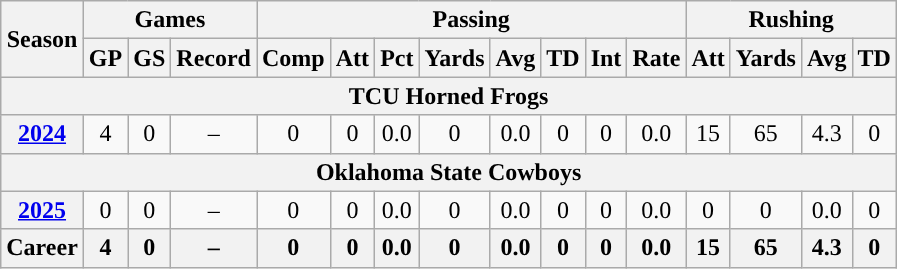<table class="wikitable" style="text-align:center;">
<tr>
<th rowspan="2">Season</th>
<th colspan="3">Games</th>
<th colspan="8">Passing</th>
<th colspan="5">Rushing</th>
</tr>
<tr>
<th>GP</th>
<th>GS</th>
<th>Record</th>
<th>Comp</th>
<th>Att</th>
<th>Pct</th>
<th>Yards</th>
<th>Avg</th>
<th>TD</th>
<th>Int</th>
<th>Rate</th>
<th>Att</th>
<th>Yards</th>
<th>Avg</th>
<th>TD</th>
</tr>
<tr>
<th colspan="16">TCU Horned Frogs</th>
</tr>
<tr>
<th><a href='#'>2024</a></th>
<td>4</td>
<td>0</td>
<td>–</td>
<td>0</td>
<td>0</td>
<td>0.0</td>
<td>0</td>
<td>0.0</td>
<td>0</td>
<td>0</td>
<td>0.0</td>
<td>15</td>
<td>65</td>
<td>4.3</td>
<td>0</td>
</tr>
<tr>
<th colspan="16">Oklahoma State Cowboys</th>
</tr>
<tr>
<th><a href='#'>2025</a></th>
<td>0</td>
<td>0</td>
<td>–</td>
<td>0</td>
<td>0</td>
<td>0.0</td>
<td>0</td>
<td>0.0</td>
<td>0</td>
<td>0</td>
<td>0.0</td>
<td>0</td>
<td>0</td>
<td>0.0</td>
<td>0</td>
</tr>
<tr>
<th>Career</th>
<th>4</th>
<th>0</th>
<th>–</th>
<th>0</th>
<th>0</th>
<th>0.0</th>
<th>0</th>
<th>0.0</th>
<th>0</th>
<th>0</th>
<th>0.0</th>
<th>15</th>
<th>65</th>
<th>4.3</th>
<th>0</th>
</tr>
</table>
